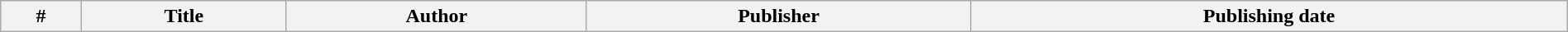<table class="wikitable" style="width:100%; margin:auto;">
<tr>
<th>#</th>
<th>Title</th>
<th>Author</th>
<th>Publisher</th>
<th>Publishing date<br>













































































































































</th>
</tr>
</table>
